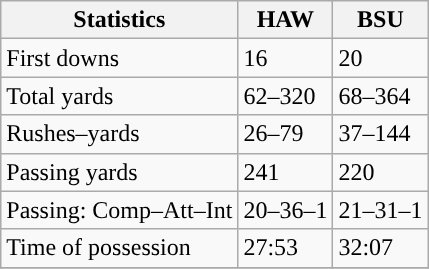<table class="wikitable" style="float: left;">
<tr>
<th>Statistics</th>
<th>HAW</th>
<th>BSU</th>
</tr>
<tr>
<td>First downs</td>
<td>16</td>
<td>20</td>
</tr>
<tr>
<td>Total yards</td>
<td>62–320</td>
<td>68–364</td>
</tr>
<tr>
<td>Rushes–yards</td>
<td>26–79</td>
<td>37–144</td>
</tr>
<tr>
<td>Passing yards</td>
<td>241</td>
<td>220</td>
</tr>
<tr>
<td>Passing: Comp–Att–Int</td>
<td>20–36–1</td>
<td>21–31–1</td>
</tr>
<tr>
<td>Time of possession</td>
<td>27:53</td>
<td>32:07</td>
</tr>
<tr>
</tr>
</table>
